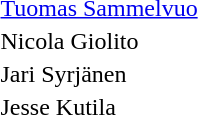<table>
<tr>
<th></th>
<td> <a href='#'>Tuomas Sammelvuo</a></td>
</tr>
<tr>
<th></th>
<td>Nicola Giolito</td>
</tr>
<tr>
<th></th>
<td>Jari Syrjänen</td>
</tr>
<tr>
<th></th>
<td>Jesse Kutila</td>
</tr>
<tr>
</tr>
</table>
